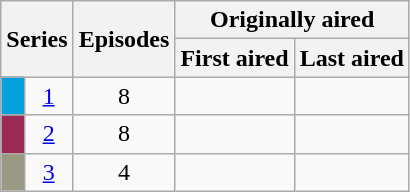<table class="wikitable plainrowheaders" style="text-align:center;">
<tr>
<th colspan="2" rowspan="2">Series</th>
<th rowspan="2">Episodes</th>
<th colspan="2">Originally aired</th>
</tr>
<tr>
<th>First aired</th>
<th>Last aired</th>
</tr>
<tr>
<td style="background:#04A1DF;"></td>
<td><a href='#'>1</a></td>
<td>8</td>
<td></td>
<td></td>
</tr>
<tr>
<td style="background:#9A2953;"></td>
<td><a href='#'>2</a></td>
<td>8</td>
<td></td>
<td></td>
</tr>
<tr>
<td style="background:#9A9984;"></td>
<td><a href='#'>3</a></td>
<td>4</td>
<td></td>
<td></td>
</tr>
</table>
